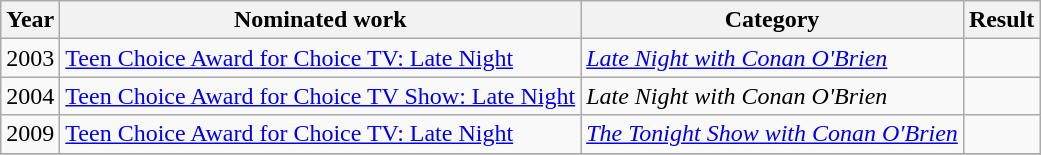<table class="wikitable sortable">
<tr>
<th>Year</th>
<th>Nominated work</th>
<th>Category</th>
<th>Result</th>
</tr>
<tr>
<td>2003</td>
<td><a href='#'>Teen Choice Award for Choice TV: Late Night</a></td>
<td><em><a href='#'>Late Night with Conan O'Brien</a></em></td>
<td></td>
</tr>
<tr>
<td>2004</td>
<td><a href='#'>Teen Choice Award for Choice TV Show: Late Night</a></td>
<td><em>Late Night with Conan O'Brien</em></td>
<td></td>
</tr>
<tr>
<td>2009</td>
<td><a href='#'>Teen Choice Award for Choice TV: Late Night</a></td>
<td><em><a href='#'>The Tonight Show with Conan O'Brien</a></em></td>
<td></td>
</tr>
<tr>
</tr>
</table>
